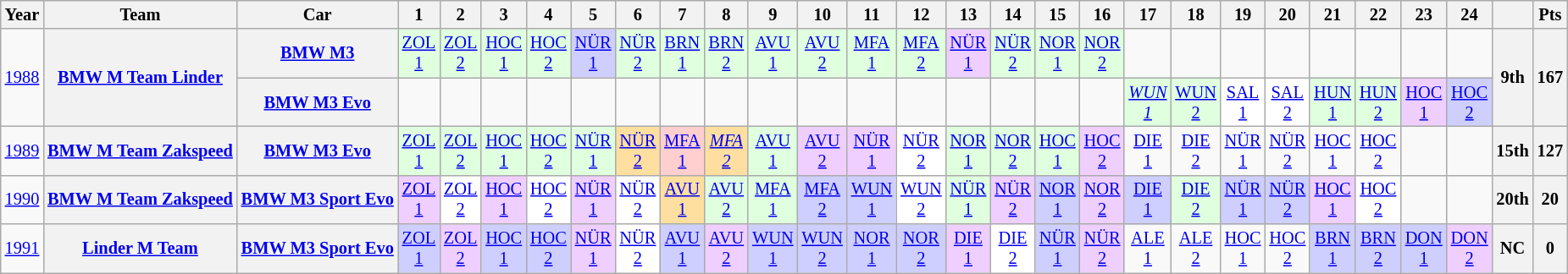<table class="wikitable" border="1" style="text-align:center; font-size:85%;">
<tr>
<th>Year</th>
<th>Team</th>
<th>Car</th>
<th>1</th>
<th>2</th>
<th>3</th>
<th>4</th>
<th>5</th>
<th>6</th>
<th>7</th>
<th>8</th>
<th>9</th>
<th>10</th>
<th>11</th>
<th>12</th>
<th>13</th>
<th>14</th>
<th>15</th>
<th>16</th>
<th>17</th>
<th>18</th>
<th>19</th>
<th>20</th>
<th>21</th>
<th>22</th>
<th>23</th>
<th>24</th>
<th></th>
<th>Pts</th>
</tr>
<tr>
<td rowspan=2><a href='#'>1988</a></td>
<th rowspan=2><a href='#'>BMW M Team Linder</a></th>
<th><a href='#'>BMW M3</a></th>
<td style="background:#DFFFDF;"><a href='#'>ZOL<br>1</a><br></td>
<td style="background:#DFFFDF;"><a href='#'>ZOL<br>2</a><br></td>
<td style="background:#DFFFDF;"><a href='#'>HOC<br>1</a><br></td>
<td style="background:#DFFFDF;"><a href='#'>HOC<br>2</a><br></td>
<td style="background:#CFCFFF;"><a href='#'>NÜR<br>1</a><br></td>
<td style="background:#DFFFDF;"><a href='#'>NÜR<br>2</a><br></td>
<td style="background:#DFFFDF;"><a href='#'>BRN<br>1</a><br></td>
<td style="background:#DFFFDF;"><a href='#'>BRN<br>2</a><br></td>
<td style="background:#DFFFDF;"><a href='#'>AVU<br>1</a><br></td>
<td style="background:#DFFFDF;"><a href='#'>AVU<br>2</a><br></td>
<td style="background:#DFFFDF;"><a href='#'>MFA<br>1</a><br></td>
<td style="background:#DFFFDF;"><a href='#'>MFA<br>2</a><br></td>
<td style="background:#EFCFFF;"><a href='#'>NÜR<br>1</a><br></td>
<td style="background:#DFFFDF;"><a href='#'>NÜR<br>2</a><br></td>
<td style="background:#DFFFDF;"><a href='#'>NOR<br>1</a><br></td>
<td style="background:#DFFFDF;"><a href='#'>NOR<br>2</a><br></td>
<td></td>
<td></td>
<td></td>
<td></td>
<td></td>
<td></td>
<td></td>
<td></td>
<th rowspan=2>9th</th>
<th rowspan=2>167</th>
</tr>
<tr>
<th><a href='#'>BMW M3 Evo</a></th>
<td></td>
<td></td>
<td></td>
<td></td>
<td></td>
<td></td>
<td></td>
<td></td>
<td></td>
<td></td>
<td></td>
<td></td>
<td></td>
<td></td>
<td></td>
<td></td>
<td style="background:#DFFFDF;"><em><a href='#'>WUN<br>1</a></em><br></td>
<td style="background:#DFFFDF;"><a href='#'>WUN<br>2</a><br></td>
<td style="background:#FFFFFF;"><a href='#'>SAL<br>1</a><br></td>
<td style="background:#FFFFFF;"><a href='#'>SAL<br>2</a><br></td>
<td style="background:#DFFFDF;"><a href='#'>HUN<br>1</a><br></td>
<td style="background:#DFFFDF;"><a href='#'>HUN<br>2</a><br></td>
<td style="background:#EFCFFF;"><a href='#'>HOC<br>1</a><br></td>
<td style="background:#CFCFFF;"><a href='#'>HOC<br>2</a><br></td>
</tr>
<tr>
<td><a href='#'>1989</a></td>
<th><a href='#'>BMW M Team Zakspeed</a></th>
<th><a href='#'>BMW M3 Evo</a></th>
<td style="background:#DFFFDF;"><a href='#'>ZOL<br>1</a><br></td>
<td style="background:#DFFFDF;"><a href='#'>ZOL<br>2</a><br></td>
<td style="background:#DFFFDF;"><a href='#'>HOC<br>1</a><br></td>
<td style="background:#DFFFDF;"><a href='#'>HOC<br>2</a><br></td>
<td style="background:#DFFFDF;"><a href='#'>NÜR<br>1</a><br></td>
<td style="background:#FFDF9F;"><a href='#'>NÜR<br>2</a><br></td>
<td style="background:#FFCFCF;"><a href='#'>MFA<br>1</a><br></td>
<td style="background:#FFDF9F;"><em><a href='#'>MFA<br>2</a></em><br></td>
<td style="background:#DFFFDF;"><a href='#'>AVU<br>1</a><br></td>
<td style="background:#EFCFFF;"><a href='#'>AVU<br>2</a><br></td>
<td style="background:#EFCFFF;"><a href='#'>NÜR<br>1</a><br></td>
<td style="background:#FFFFFF;"><a href='#'>NÜR<br>2</a><br></td>
<td style="background:#DFFFDF;"><a href='#'>NOR<br>1</a><br></td>
<td style="background:#DFFFDF;"><a href='#'>NOR<br>2</a><br></td>
<td style="background:#DFFFDF;"><a href='#'>HOC<br>1</a><br></td>
<td style="background:#EFCFFF;"><a href='#'>HOC<br>2</a><br></td>
<td><a href='#'>DIE<br>1</a></td>
<td><a href='#'>DIE<br>2</a></td>
<td><a href='#'>NÜR<br>1</a></td>
<td><a href='#'>NÜR<br>2</a></td>
<td><a href='#'>HOC<br>1</a></td>
<td><a href='#'>HOC<br>2</a></td>
<td></td>
<td></td>
<th>15th</th>
<th>127</th>
</tr>
<tr>
<td><a href='#'>1990</a></td>
<th><a href='#'>BMW M Team Zakspeed</a></th>
<th><a href='#'>BMW M3 Sport Evo</a></th>
<td style="background:#EFCFFF;"><a href='#'>ZOL<br>1</a><br></td>
<td style="background:#FFFFFF;"><a href='#'>ZOL<br>2</a><br></td>
<td style="background:#EFCFFF;"><a href='#'>HOC<br>1</a><br></td>
<td style="background:#FFFFFF;"><a href='#'>HOC<br>2</a><br></td>
<td style="background:#EFCFFF;"><a href='#'>NÜR<br>1</a><br></td>
<td style="background:#FFFFFF;"><a href='#'>NÜR<br>2</a><br></td>
<td style="background:#FFDF9F;"><a href='#'>AVU<br>1</a><br></td>
<td style="background:#DFFFDF;"><a href='#'>AVU<br>2</a><br></td>
<td style="background:#DFFFDF;"><a href='#'>MFA<br>1</a><br></td>
<td style="background:#CFCFFF;"><a href='#'>MFA<br>2</a><br></td>
<td style="background:#CFCFFF;"><a href='#'>WUN<br>1</a><br></td>
<td style="background:#FFFFFF;"><a href='#'>WUN<br>2</a><br></td>
<td style="background:#DFFFDF;"><a href='#'>NÜR<br>1</a><br></td>
<td style="background:#EFCFFF;"><a href='#'>NÜR<br>2</a><br></td>
<td style="background:#CFCFFF;"><a href='#'>NOR<br>1</a><br></td>
<td style="background:#EFCFFF;"><a href='#'>NOR<br>2</a><br></td>
<td style="background:#CFCFFF;"><a href='#'>DIE<br>1</a><br></td>
<td style="background:#DFFFDF;"><a href='#'>DIE<br>2</a><br></td>
<td style="background:#CFCFFF;"><a href='#'>NÜR<br>1</a><br></td>
<td style="background:#CFCFFF;"><a href='#'>NÜR<br>2</a><br></td>
<td style="background:#EFCFFF;"><a href='#'>HOC<br>1</a><br></td>
<td style="background:#FFFFFF;"><a href='#'>HOC<br>2</a><br></td>
<td></td>
<td></td>
<th>20th</th>
<th>20</th>
</tr>
<tr>
<td><a href='#'>1991</a></td>
<th><a href='#'>Linder M Team</a></th>
<th><a href='#'>BMW M3 Sport Evo</a></th>
<td style="background:#CFCFFF;"><a href='#'>ZOL<br>1</a><br></td>
<td style="background:#EFCFFF;"><a href='#'>ZOL<br>2</a><br></td>
<td style="background:#CFCFFF;"><a href='#'>HOC<br>1</a><br></td>
<td style="background:#CFCFFF;"><a href='#'>HOC<br>2</a><br></td>
<td style="background:#EFCFFF;"><a href='#'>NÜR<br>1</a><br></td>
<td style="background:#FFFFFF;"><a href='#'>NÜR<br>2</a><br></td>
<td style="background:#CFCFFF;"><a href='#'>AVU<br>1</a><br></td>
<td style="background:#EFCFFF;"><a href='#'>AVU<br>2</a><br></td>
<td style="background:#CFCFFF;"><a href='#'>WUN<br>1</a><br></td>
<td style="background:#CFCFFF;"><a href='#'>WUN<br>2</a><br></td>
<td style="background:#CFCFFF;"><a href='#'>NOR<br>1</a><br></td>
<td style="background:#CFCFFF;"><a href='#'>NOR<br>2</a><br></td>
<td style="background:#EFCFFF;"><a href='#'>DIE<br>1</a><br></td>
<td style="background:#FFFFFF;"><a href='#'>DIE<br>2</a><br></td>
<td style="background:#CFCFFF;"><a href='#'>NÜR<br>1</a><br></td>
<td style="background:#EFCFFF;"><a href='#'>NÜR<br>2</a><br></td>
<td><a href='#'>ALE<br>1</a></td>
<td><a href='#'>ALE<br>2</a></td>
<td><a href='#'>HOC<br>1</a></td>
<td><a href='#'>HOC<br>2</a></td>
<td style="background:#CFCFFF;"><a href='#'>BRN<br>1</a><br></td>
<td style="background:#CFCFFF;"><a href='#'>BRN<br>2</a><br></td>
<td style="background:#CFCFFF;"><a href='#'>DON<br>1</a><br></td>
<td style="background:#EFCFFF;"><a href='#'>DON<br>2</a><br></td>
<th>NC</th>
<th>0</th>
</tr>
</table>
